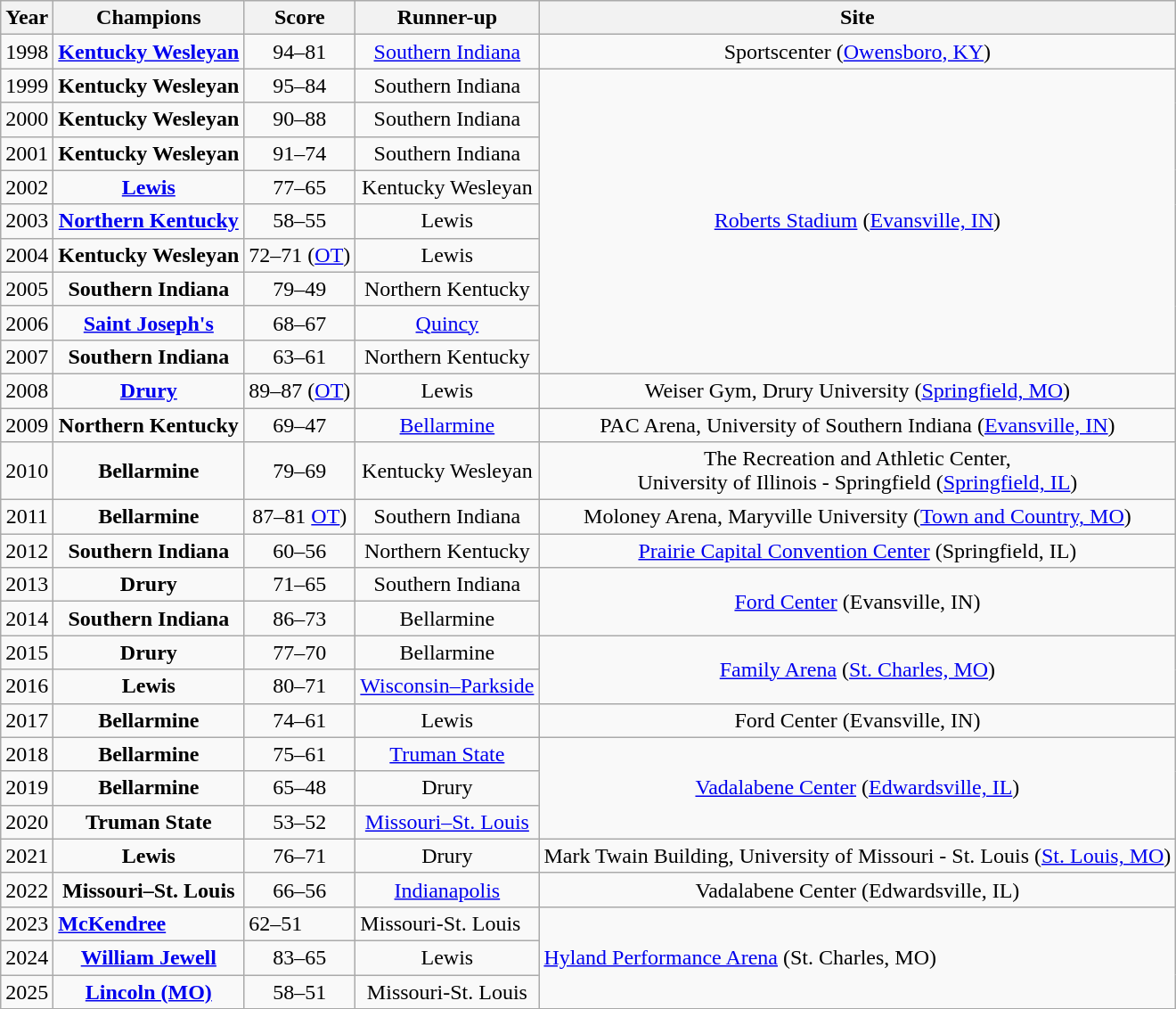<table class="wikitable sortable">
<tr>
<th>Year</th>
<th>Champions</th>
<th>Score</th>
<th>Runner-up</th>
<th>Site</th>
</tr>
<tr align=center>
<td>1998</td>
<td><strong><a href='#'>Kentucky Wesleyan</a></strong></td>
<td>94–81</td>
<td><a href='#'>Southern Indiana</a></td>
<td>Sportscenter (<a href='#'>Owensboro, KY</a>)</td>
</tr>
<tr align=center>
<td>1999</td>
<td><strong>Kentucky Wesleyan</strong></td>
<td>95–84</td>
<td>Southern Indiana</td>
<td rowspan=9><a href='#'>Roberts Stadium</a> (<a href='#'>Evansville, IN</a>)</td>
</tr>
<tr align=center>
<td>2000</td>
<td><strong>Kentucky Wesleyan</strong></td>
<td>90–88</td>
<td>Southern Indiana</td>
</tr>
<tr align=center>
<td>2001</td>
<td><strong>Kentucky Wesleyan</strong></td>
<td>91–74</td>
<td>Southern Indiana</td>
</tr>
<tr align=center>
<td>2002</td>
<td><strong><a href='#'>Lewis</a></strong></td>
<td>77–65</td>
<td>Kentucky Wesleyan</td>
</tr>
<tr align=center>
<td>2003</td>
<td><strong><a href='#'>Northern Kentucky</a></strong></td>
<td>58–55</td>
<td>Lewis</td>
</tr>
<tr align=center>
<td>2004</td>
<td><strong>Kentucky Wesleyan</strong></td>
<td>72–71 (<a href='#'>OT</a>)</td>
<td>Lewis</td>
</tr>
<tr align=center>
<td>2005</td>
<td><strong>Southern Indiana</strong></td>
<td>79–49</td>
<td>Northern Kentucky</td>
</tr>
<tr align=center>
<td>2006</td>
<td><strong><a href='#'>Saint Joseph's</a></strong></td>
<td>68–67</td>
<td><a href='#'>Quincy</a></td>
</tr>
<tr align=center>
<td>2007</td>
<td><strong>Southern Indiana</strong></td>
<td>63–61</td>
<td>Northern Kentucky</td>
</tr>
<tr align=center>
<td>2008</td>
<td><strong><a href='#'>Drury</a></strong></td>
<td>89–87 (<a href='#'>OT</a>)</td>
<td>Lewis</td>
<td>Weiser Gym, Drury University (<a href='#'>Springfield, MO</a>)</td>
</tr>
<tr align=center>
<td>2009</td>
<td><strong>Northern Kentucky</strong></td>
<td>69–47</td>
<td><a href='#'>Bellarmine</a></td>
<td>PAC Arena, University of Southern Indiana (<a href='#'>Evansville, IN</a>)</td>
</tr>
<tr align=center>
<td>2010</td>
<td><strong>Bellarmine</strong></td>
<td>79–69</td>
<td>Kentucky Wesleyan</td>
<td>The Recreation and Athletic Center,<br>University of Illinois - Springfield (<a href='#'>Springfield, IL</a>)</td>
</tr>
<tr align=center>
<td>2011</td>
<td><strong>Bellarmine</strong></td>
<td>87–81 <a href='#'>OT</a>)</td>
<td>Southern Indiana</td>
<td>Moloney Arena, Maryville University (<a href='#'>Town and Country, MO</a>)</td>
</tr>
<tr align=center>
<td>2012</td>
<td><strong>Southern Indiana</strong></td>
<td>60–56</td>
<td>Northern Kentucky</td>
<td><a href='#'>Prairie Capital Convention Center</a> (Springfield, IL)</td>
</tr>
<tr align=center>
<td>2013</td>
<td><strong>Drury</strong></td>
<td>71–65</td>
<td>Southern Indiana</td>
<td rowspan=2><a href='#'>Ford Center</a> (Evansville, IN)</td>
</tr>
<tr align=center>
<td>2014</td>
<td><strong>Southern Indiana</strong></td>
<td>86–73</td>
<td>Bellarmine</td>
</tr>
<tr align=center>
<td>2015</td>
<td><strong>Drury</strong></td>
<td>77–70</td>
<td>Bellarmine</td>
<td rowspan=2><a href='#'>Family Arena</a> (<a href='#'>St. Charles, MO</a>)</td>
</tr>
<tr align=center>
<td>2016</td>
<td><strong>Lewis</strong></td>
<td>80–71</td>
<td><a href='#'>Wisconsin–Parkside</a></td>
</tr>
<tr align=center>
<td>2017</td>
<td><strong>Bellarmine</strong></td>
<td>74–61</td>
<td>Lewis</td>
<td>Ford Center (Evansville, IN)</td>
</tr>
<tr align=center>
<td>2018</td>
<td><strong>Bellarmine</strong></td>
<td>75–61</td>
<td><a href='#'>Truman State</a></td>
<td rowspan=3><a href='#'>Vadalabene Center</a> (<a href='#'>Edwardsville, IL</a>)</td>
</tr>
<tr align=center>
<td>2019</td>
<td><strong>Bellarmine</strong></td>
<td>65–48</td>
<td>Drury</td>
</tr>
<tr align=center>
<td>2020</td>
<td><strong>Truman State</strong></td>
<td>53–52</td>
<td><a href='#'>Missouri–St. Louis</a></td>
</tr>
<tr align=center>
<td>2021</td>
<td><strong>Lewis</strong></td>
<td>76–71</td>
<td>Drury</td>
<td>Mark Twain Building, University of Missouri - St. Louis (<a href='#'>St. Louis, MO</a>)</td>
</tr>
<tr align=center>
<td>2022</td>
<td><strong>Missouri–St. Louis</strong></td>
<td>66–56</td>
<td><a href='#'>Indianapolis</a></td>
<td>Vadalabene Center (Edwardsville, IL)</td>
</tr>
<tr align=center|- align=center>
<td>2023</td>
<td><strong><a href='#'>McKendree</a></strong></td>
<td>62–51</td>
<td>Missouri-St. Louis</td>
<td rowspan=3><a href='#'>Hyland Performance Arena</a> (St. Charles, MO)</td>
</tr>
<tr align=center>
<td>2024</td>
<td><strong><a href='#'>William Jewell</a></strong></td>
<td>83–65</td>
<td>Lewis</td>
</tr>
<tr align=center>
<td>2025</td>
<td><strong><a href='#'>Lincoln (MO)</a></strong></td>
<td>58–51</td>
<td>Missouri-St. Louis</td>
</tr>
<tr align=center>
</tr>
</table>
